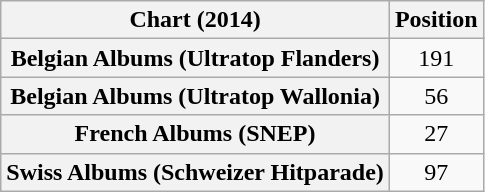<table class="wikitable sortable plainrowheaders" style="text-align:center">
<tr>
<th scope="col">Chart (2014)</th>
<th scope="col">Position</th>
</tr>
<tr>
<th scope="row">Belgian Albums (Ultratop Flanders)</th>
<td>191</td>
</tr>
<tr>
<th scope="row">Belgian Albums (Ultratop Wallonia)</th>
<td>56</td>
</tr>
<tr>
<th scope="row">French Albums (SNEP)</th>
<td>27</td>
</tr>
<tr>
<th scope="row">Swiss Albums (Schweizer Hitparade)</th>
<td>97</td>
</tr>
</table>
